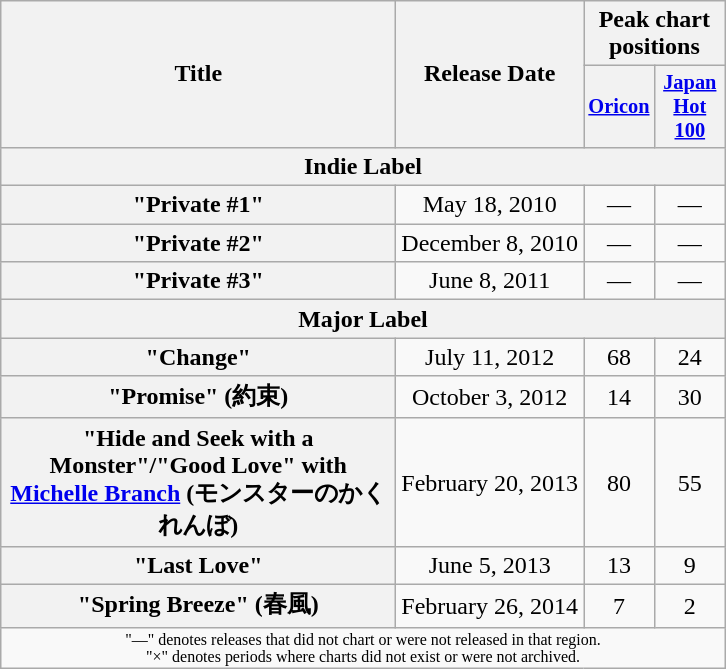<table class="wikitable plainrowheaders" style="text-align:center;">
<tr>
<th scope="col" rowspan="2" style="width:16em;">Title</th>
<th scope="col" rowspan="2">Release Date</th>
<th scope="col" colspan="2">Peak chart positions</th>
</tr>
<tr>
<th style="width:3em;font-size:85%"><a href='#'>Oricon</a></th>
<th style="width:3em;font-size:85%"><a href='#'>Japan Hot 100</a></th>
</tr>
<tr>
<th colspan=6>Indie Label</th>
</tr>
<tr>
<th scope="row">"Private #1"</th>
<td>May 18, 2010</td>
<td>—</td>
<td>—</td>
</tr>
<tr>
<th scope="row">"Private #2"</th>
<td>December 8, 2010</td>
<td>—</td>
<td>—</td>
</tr>
<tr>
<th scope="row">"Private #3"</th>
<td>June 8, 2011</td>
<td>—</td>
<td>—</td>
</tr>
<tr>
<th colspan=6>Major Label</th>
</tr>
<tr>
<th scope="row">"Change"</th>
<td>July 11, 2012</td>
<td>68</td>
<td>24</td>
</tr>
<tr>
<th scope="row">"Promise" (約束)</th>
<td>October 3, 2012</td>
<td>14</td>
<td>30</td>
</tr>
<tr>
<th scope="row">"Hide and Seek with a Monster"/"Good Love" with <a href='#'>Michelle Branch</a> (モンスターのかくれんぼ)</th>
<td>February 20, 2013</td>
<td>80</td>
<td>55</td>
</tr>
<tr>
<th scope="row">"Last Love"</th>
<td>June 5, 2013</td>
<td>13</td>
<td>9</td>
</tr>
<tr>
<th scope="row">"Spring Breeze" (春風)</th>
<td>February 26, 2014</td>
<td>7</td>
<td>2</td>
</tr>
<tr>
<td align="center" colspan="12" style="font-size:8pt">"—" denotes releases that did not chart or were not released in that region.<br>"×" denotes periods where charts did not exist or were not archived.</td>
</tr>
</table>
